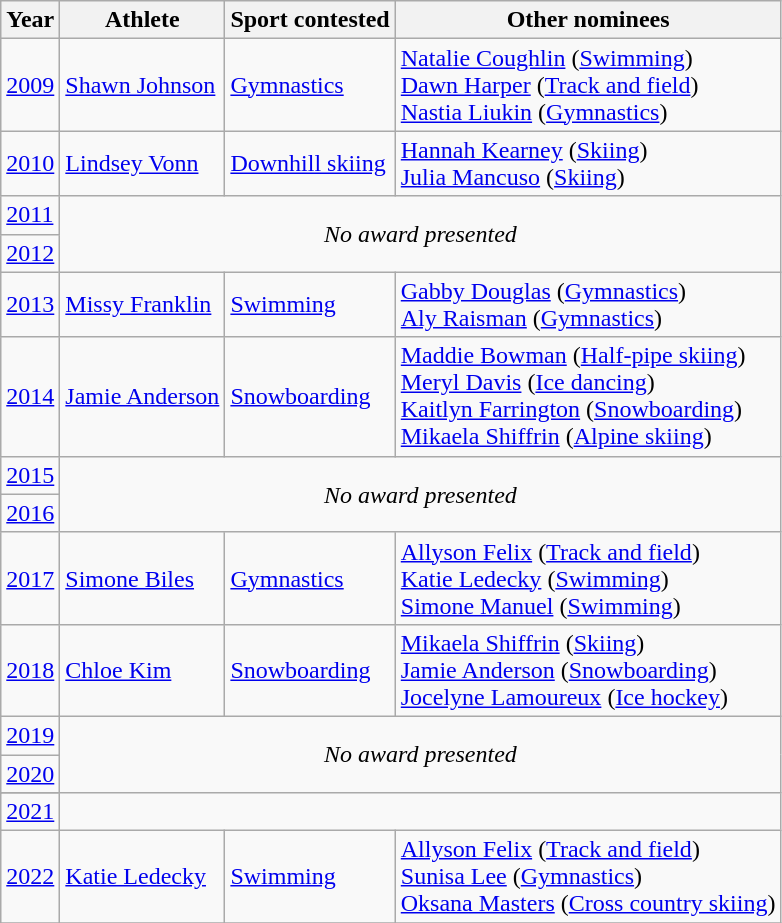<table class="wikitable">
<tr style="white-space: nowrap;">
<th>Year</th>
<th>Athlete</th>
<th>Sport contested</th>
<th>Other nominees</th>
</tr>
<tr>
<td><a href='#'>2009</a></td>
<td><a href='#'>Shawn Johnson</a></td>
<td><a href='#'>Gymnastics</a></td>
<td><a href='#'>Natalie Coughlin</a> (<a href='#'>Swimming</a>)<br><a href='#'>Dawn Harper</a> (<a href='#'>Track and field</a>)<br><a href='#'>Nastia Liukin</a> (<a href='#'>Gymnastics</a>)</td>
</tr>
<tr>
<td><a href='#'>2010</a></td>
<td><a href='#'>Lindsey Vonn</a></td>
<td><a href='#'>Downhill skiing</a></td>
<td><a href='#'>Hannah Kearney</a> (<a href='#'>Skiing</a>)<br><a href='#'>Julia Mancuso</a> (<a href='#'>Skiing</a>)</td>
</tr>
<tr>
<td><a href='#'>2011</a></td>
<td colspan="3" rowspan="2" align=center><em>No award presented</em></td>
</tr>
<tr>
<td><a href='#'>2012</a></td>
</tr>
<tr>
<td><a href='#'>2013</a></td>
<td><a href='#'>Missy Franklin</a></td>
<td><a href='#'>Swimming</a></td>
<td><a href='#'>Gabby Douglas</a> (<a href='#'>Gymnastics</a>)<br><a href='#'>Aly Raisman</a> (<a href='#'>Gymnastics</a>)</td>
</tr>
<tr>
<td><a href='#'>2014</a></td>
<td><a href='#'>Jamie Anderson</a></td>
<td><a href='#'>Snowboarding</a></td>
<td><a href='#'>Maddie Bowman</a> (<a href='#'>Half-pipe skiing</a>)<br><a href='#'>Meryl Davis</a> (<a href='#'>Ice dancing</a>)<br><a href='#'>Kaitlyn Farrington</a> (<a href='#'>Snowboarding</a>)<br><a href='#'>Mikaela Shiffrin</a> (<a href='#'>Alpine skiing</a>)</td>
</tr>
<tr>
<td><a href='#'>2015</a></td>
<td colspan="3" rowspan="2" align=center><em>No award presented</em></td>
</tr>
<tr>
<td><a href='#'>2016</a></td>
</tr>
<tr>
<td><a href='#'>2017</a></td>
<td><a href='#'>Simone Biles</a></td>
<td><a href='#'>Gymnastics</a></td>
<td><a href='#'>Allyson Felix</a> (<a href='#'>Track and field</a>)<br><a href='#'>Katie Ledecky</a> (<a href='#'>Swimming</a>)<br><a href='#'>Simone Manuel</a> (<a href='#'>Swimming</a>)</td>
</tr>
<tr>
<td><a href='#'>2018</a></td>
<td><a href='#'>Chloe Kim</a></td>
<td><a href='#'>Snowboarding</a></td>
<td><a href='#'>Mikaela Shiffrin</a> (<a href='#'>Skiing</a>)<br><a href='#'>Jamie Anderson</a> (<a href='#'>Snowboarding</a>)<br><a href='#'>Jocelyne Lamoureux</a> (<a href='#'>Ice hockey</a>)</td>
</tr>
<tr>
<td><a href='#'>2019</a></td>
<td colspan="3" rowspan=3" align=center><em>No award presented</em></td>
</tr>
<tr>
<td><a href='#'>2020</a></td>
</tr>
<tr>
</tr>
<tr>
<td><a href='#'>2021</a></td>
</tr>
<tr>
<td><a href='#'>2022</a></td>
<td><a href='#'>Katie Ledecky</a></td>
<td><a href='#'>Swimming</a></td>
<td><a href='#'>Allyson Felix</a> (<a href='#'>Track and field</a>)<br><a href='#'>Sunisa Lee</a> (<a href='#'>Gymnastics</a>)<br><a href='#'>Oksana Masters</a> (<a href='#'>Cross country skiing</a>)</td>
</tr>
<tr>
</tr>
</table>
